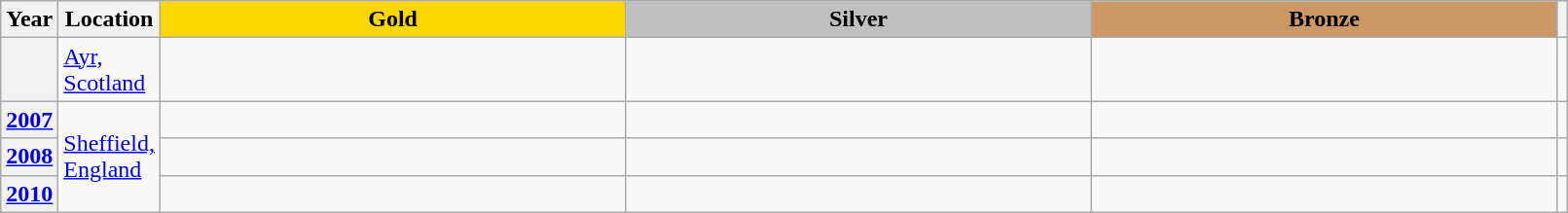<table class="wikitable unsortable" style="text-align:left; width:85%">
<tr>
<th scope="col" style="text-align:center">Year</th>
<th scope="col" style="text-align:center">Location</th>
<td scope="col" style="text-align:center; width:30%; background:gold"><strong>Gold</strong></td>
<td scope="col" style="text-align:center; width:30%; background:silver"><strong>Silver</strong></td>
<td scope="col" style="text-align:center; width:30%; background:#c96"><strong>Bronze</strong></td>
<th scope="col" style="text-align:center"></th>
</tr>
<tr>
<th scope="row" style="text-align:left"></th>
<td><a href='#'>Ayr, Scotland</a></td>
<td></td>
<td></td>
<td></td>
<td></td>
</tr>
<tr>
<th scope="row" style="text-align:left"><a href='#'>2007</a></th>
<td rowspan="3"><a href='#'>Sheffield, England</a></td>
<td></td>
<td></td>
<td></td>
<td></td>
</tr>
<tr>
<th scope="row" style="text-align:left"><a href='#'>2008</a></th>
<td></td>
<td></td>
<td></td>
<td></td>
</tr>
<tr>
<th scope="row" style="text-align:left"><a href='#'>2010</a></th>
<td></td>
<td></td>
<td></td>
<td></td>
</tr>
</table>
